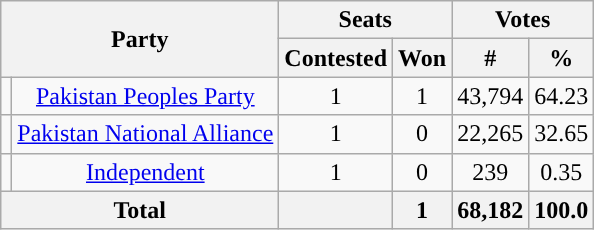<table class="wikitable" style="text-align: center">
<tr>
<th colspan="2" rowspan="2">Party</th>
<th colspan="2">Seats</th>
<th colspan="2">Votes</th>
</tr>
<tr>
<th>Contested</th>
<th>Won</th>
<th>#</th>
<th>%</th>
</tr>
<tr>
<td style="color:inherit;background:"></td>
<td><a href='#'>Pakistan Peoples Party</a></td>
<td>1</td>
<td>1</td>
<td>43,794</td>
<td>64.23</td>
</tr>
<tr>
<td style="color:inherit;background:"></td>
<td><a href='#'>Pakistan National Alliance</a></td>
<td>1</td>
<td>0</td>
<td>22,265</td>
<td>32.65</td>
</tr>
<tr>
<td style="color:inherit;background:"></td>
<td><a href='#'>Independent</a></td>
<td>1</td>
<td>0</td>
<td>239</td>
<td>0.35</td>
</tr>
<tr>
<th colspan="2">Total</th>
<th></th>
<th>1</th>
<th>68,182</th>
<th>100.0</th>
</tr>
</table>
